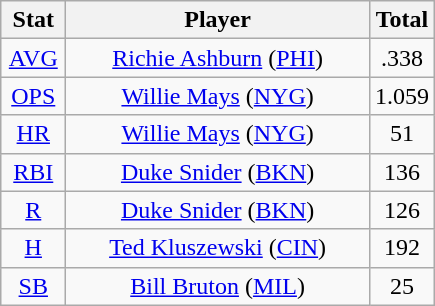<table class="wikitable" style="text-align:center;">
<tr>
<th style="width:15%;">Stat</th>
<th>Player</th>
<th style="width:15%;">Total</th>
</tr>
<tr>
<td><a href='#'>AVG</a></td>
<td><a href='#'>Richie Ashburn</a> (<a href='#'>PHI</a>)</td>
<td>.338</td>
</tr>
<tr>
<td><a href='#'>OPS</a></td>
<td><a href='#'>Willie Mays</a> (<a href='#'>NYG</a>)</td>
<td>1.059</td>
</tr>
<tr>
<td><a href='#'>HR</a></td>
<td><a href='#'>Willie Mays</a> (<a href='#'>NYG</a>)</td>
<td>51</td>
</tr>
<tr>
<td><a href='#'>RBI</a></td>
<td><a href='#'>Duke Snider</a> (<a href='#'>BKN</a>)</td>
<td>136</td>
</tr>
<tr>
<td><a href='#'>R</a></td>
<td><a href='#'>Duke Snider</a> (<a href='#'>BKN</a>)</td>
<td>126</td>
</tr>
<tr>
<td><a href='#'>H</a></td>
<td><a href='#'>Ted Kluszewski</a> (<a href='#'>CIN</a>)</td>
<td>192</td>
</tr>
<tr>
<td><a href='#'>SB</a></td>
<td><a href='#'>Bill Bruton</a> (<a href='#'>MIL</a>)</td>
<td>25</td>
</tr>
</table>
